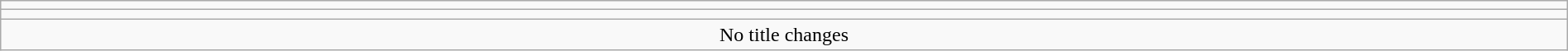<table class="wikitable" style="text-align:center; width:100%;">
<tr>
<td colspan="5"></td>
</tr>
<tr>
<td colspan="5"><strong></strong></td>
</tr>
<tr>
<td colspan="5">No title changes</td>
</tr>
</table>
